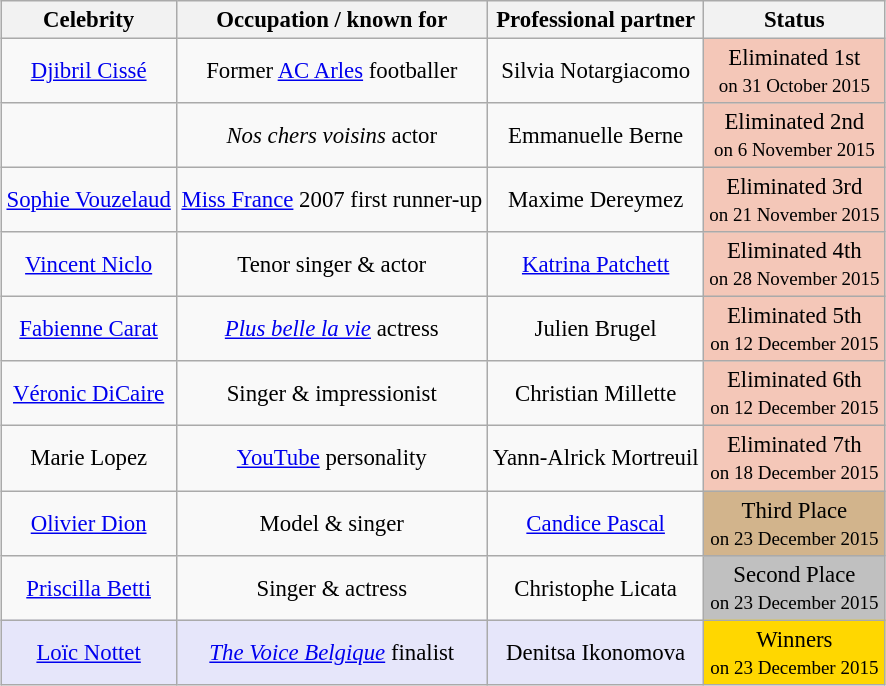<table class="wikitable sortable" style="margin:auto; text-align:center; font-size:95%;">
<tr>
<th>Celebrity</th>
<th>Occupation / known for</th>
<th>Professional partner</th>
<th>Status</th>
</tr>
<tr>
<td><a href='#'>Djibril Cissé</a></td>
<td>Former <a href='#'>AC Arles</a> footballer</td>
<td>Silvia Notargiacomo</td>
<td bgcolor=#f4c7b8>Eliminated 1st <br> <small> on 31 October 2015</small></td>
</tr>
<tr>
<td></td>
<td><em>Nos chers voisins</em> actor</td>
<td>Emmanuelle Berne</td>
<td bgcolor=#f4c7b8>Eliminated 2nd <br> <small> on 6 November 2015</small></td>
</tr>
<tr>
<td><a href='#'>Sophie Vouzelaud</a></td>
<td><a href='#'>Miss France</a> 2007 first runner-up</td>
<td>Maxime Dereymez</td>
<td bgcolor=#f4c7b8>Eliminated 3rd <br> <small> on 21 November 2015</small></td>
</tr>
<tr>
<td><a href='#'>Vincent Niclo</a></td>
<td>Tenor singer & actor</td>
<td><a href='#'>Katrina Patchett</a></td>
<td bgcolor=#f4c7b8>Eliminated 4th <br> <small> on 28 November 2015</small></td>
</tr>
<tr>
<td><a href='#'>Fabienne Carat</a></td>
<td><em><a href='#'>Plus belle la vie</a></em> actress</td>
<td>Julien Brugel <br><em></em></td>
<td bgcolor=#f4c7b8>Eliminated 5th <br> <small> on 12 December 2015</small></td>
</tr>
<tr>
<td><a href='#'>Véronic DiCaire</a></td>
<td>Singer & impressionist</td>
<td>Christian Millette <br><em></em></td>
<td bgcolor=#f4c7b8>Eliminated 6th <br> <small> on 12 December 2015</small></td>
</tr>
<tr>
<td>Marie Lopez<br> <small></small></td>
<td><a href='#'>YouTube</a> personality</td>
<td>Yann-Alrick Mortreuil <br><em></em></td>
<td bgcolor=#f4c7b8>Eliminated 7th <br> <small> on 18 December 2015</small></td>
</tr>
<tr>
<td><a href='#'>Olivier Dion</a></td>
<td>Model & singer</td>
<td><a href='#'>Candice Pascal</a> <br><em></em></td>
<td style="background:tan;">Third Place  <br> <small> on 23 December 2015</small></td>
</tr>
<tr>
<td><a href='#'>Priscilla Betti</a></td>
<td>Singer & actress</td>
<td>Christophe Licata <br><em></em></td>
<td style="background:silver;">Second Place  <br> <small> on 23 December 2015</small></td>
</tr>
<tr>
<td bgcolor="lavender"><a href='#'>Loïc Nottet</a></td>
<td bgcolor="lavender"><em><a href='#'>The Voice Belgique</a></em> finalist</td>
<td bgcolor="lavender">Denitsa Ikonomova <br><em></em></td>
<td style="background:gold;">Winners  <br> <small> on 23 December 2015</small></td>
</tr>
</table>
